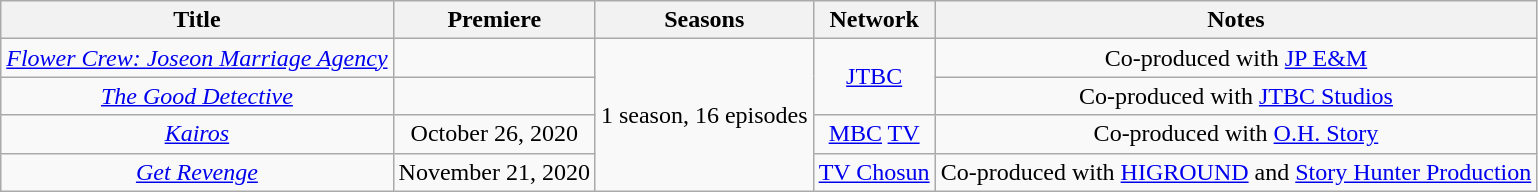<table class="wikitable sortable" style="text-align:center; margin=auto; ">
<tr>
<th>Title</th>
<th>Premiere</th>
<th scope="col" class="unsortable">Seasons</th>
<th scope="col" class="unsortable">Network</th>
<th scope="col" class="unsortable">Notes</th>
</tr>
<tr>
<td><em><a href='#'>Flower Crew: Joseon Marriage Agency</a></em></td>
<td></td>
<td rowspan="4">1 season, 16 episodes</td>
<td rowspan="2"><a href='#'>JTBC</a></td>
<td>Co-produced with <a href='#'>JP E&M</a></td>
</tr>
<tr>
<td><em><a href='#'>The Good Detective</a></em></td>
<td></td>
<td>Co-produced with <a href='#'>JTBC Studios</a></td>
</tr>
<tr>
<td><em><a href='#'>Kairos</a></em></td>
<td>October 26, 2020</td>
<td><a href='#'>MBC</a> <a href='#'>TV</a></td>
<td>Co-produced with <a href='#'>O.H. Story</a></td>
</tr>
<tr>
<td><em><a href='#'>Get Revenge</a></em></td>
<td>November 21, 2020</td>
<td><a href='#'>TV Chosun</a></td>
<td>Co-produced with <a href='#'>HIGROUND</a> and <a href='#'>Story Hunter Production</a></td>
</tr>
</table>
